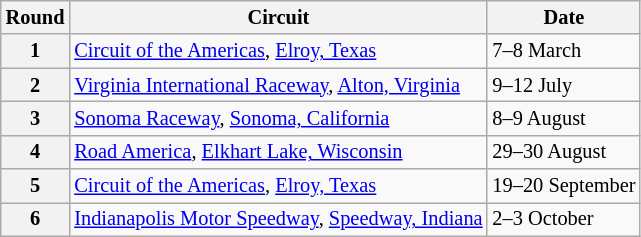<table class="wikitable" style="font-size:85%;">
<tr>
<th>Round</th>
<th>Circuit</th>
<th>Date</th>
</tr>
<tr>
<th>1</th>
<td> <a href='#'>Circuit of the Americas</a>, <a href='#'>Elroy, Texas</a></td>
<td>7–8 March</td>
</tr>
<tr>
<th>2</th>
<td> <a href='#'>Virginia International Raceway</a>, <a href='#'>Alton, Virginia</a></td>
<td>9–12 July</td>
</tr>
<tr>
<th>3</th>
<td> <a href='#'>Sonoma Raceway</a>, <a href='#'>Sonoma, California</a></td>
<td>8–9 August</td>
</tr>
<tr>
<th>4</th>
<td> <a href='#'>Road America</a>, <a href='#'>Elkhart Lake, Wisconsin</a></td>
<td>29–30 August</td>
</tr>
<tr>
<th>5</th>
<td> <a href='#'>Circuit of the Americas</a>, <a href='#'>Elroy, Texas</a></td>
<td>19–20 September</td>
</tr>
<tr>
<th>6</th>
<td> <a href='#'>Indianapolis Motor Speedway</a>, <a href='#'>Speedway, Indiana</a></td>
<td>2–3 October</td>
</tr>
</table>
